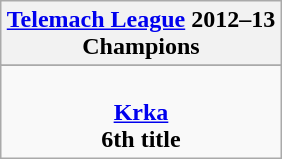<table class="wikitable" style="text-align: center; margin: 0 auto;">
<tr>
<th><a href='#'>Telemach League</a> 2012–13<br>Champions</th>
</tr>
<tr>
</tr>
<tr>
<td> <br><strong><a href='#'>Krka</a></strong><br><strong>6th title</strong></td>
</tr>
</table>
